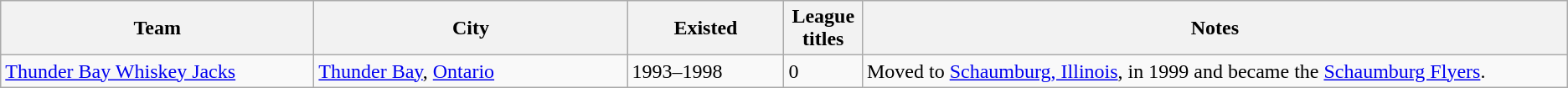<table class="wikitable">
<tr>
<th bgcolor="#DDDDFF" width="20%">Team</th>
<th bgcolor="#DDDDFF" width="20%">City</th>
<th bgcolor="#DDDDFF" width="10%">Existed</th>
<th bgcolor="#DDDDFF" width="5%">League titles</th>
<th bgcolor="#DDDDFF" width="45%">Notes</th>
</tr>
<tr>
<td><a href='#'>Thunder Bay Whiskey Jacks</a></td>
<td><a href='#'>Thunder Bay</a>, <a href='#'>Ontario</a></td>
<td>1993–1998</td>
<td>0</td>
<td>Moved to <a href='#'>Schaumburg, Illinois</a>, in 1999 and became the <a href='#'>Schaumburg Flyers</a>.</td>
</tr>
</table>
